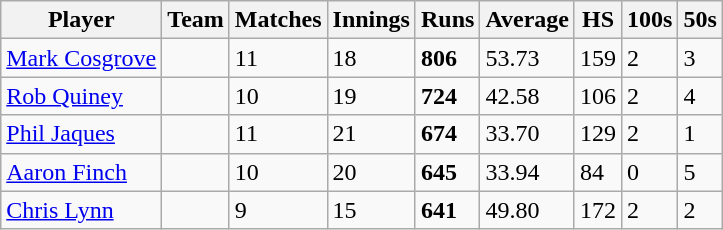<table class="wikitable">
<tr>
<th>Player</th>
<th>Team</th>
<th>Matches</th>
<th>Innings</th>
<th>Runs</th>
<th>Average</th>
<th>HS</th>
<th>100s</th>
<th>50s</th>
</tr>
<tr>
<td><a href='#'>Mark Cosgrove</a></td>
<td></td>
<td>11</td>
<td>18</td>
<td><strong>806</strong></td>
<td>53.73</td>
<td>159</td>
<td>2</td>
<td>3</td>
</tr>
<tr>
<td><a href='#'>Rob Quiney</a></td>
<td></td>
<td>10</td>
<td>19</td>
<td><strong>724</strong></td>
<td>42.58</td>
<td>106</td>
<td>2</td>
<td>4</td>
</tr>
<tr>
<td><a href='#'>Phil Jaques</a></td>
<td></td>
<td>11</td>
<td>21</td>
<td><strong>674</strong></td>
<td>33.70</td>
<td>129</td>
<td>2</td>
<td>1</td>
</tr>
<tr>
<td><a href='#'>Aaron Finch</a></td>
<td></td>
<td>10</td>
<td>20</td>
<td><strong>645</strong></td>
<td>33.94</td>
<td>84</td>
<td>0</td>
<td>5</td>
</tr>
<tr>
<td><a href='#'>Chris Lynn</a></td>
<td></td>
<td>9</td>
<td>15</td>
<td><strong>641</strong></td>
<td>49.80</td>
<td>172</td>
<td>2</td>
<td>2</td>
</tr>
</table>
